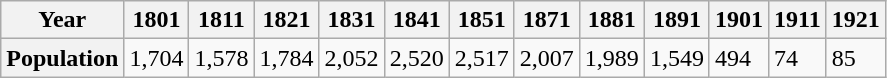<table class="wikitable">
<tr>
<th>Year</th>
<th>1801</th>
<th>1811</th>
<th>1821</th>
<th>1831</th>
<th>1841</th>
<th>1851</th>
<th>1871</th>
<th>1881</th>
<th>1891</th>
<th>1901</th>
<th>1911</th>
<th>1921</th>
</tr>
<tr>
<th>Population</th>
<td>1,704</td>
<td>1,578</td>
<td>1,784</td>
<td>2,052</td>
<td>2,520</td>
<td>2,517</td>
<td>2,007</td>
<td>1,989</td>
<td>1,549</td>
<td>494</td>
<td>74</td>
<td>85</td>
</tr>
</table>
